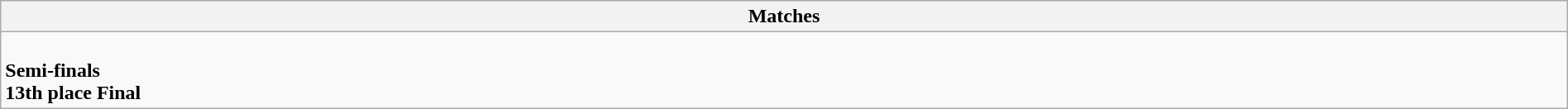<table class="wikitable collapsible collapsed" style="width:100%;">
<tr>
<th>Matches</th>
</tr>
<tr>
<td><br><strong>Semi-finals</strong>

<br><strong>13th place Final</strong>
</td>
</tr>
</table>
